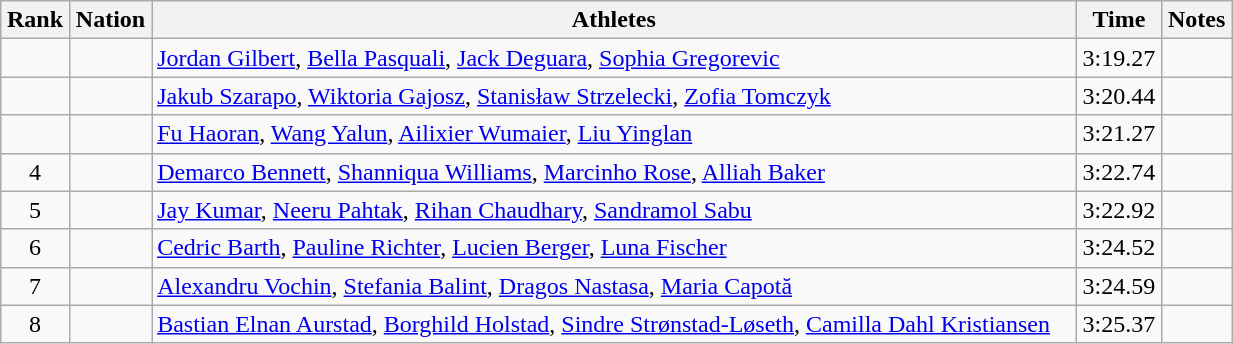<table class="wikitable sortable" style="text-align:center;width: 65%;">
<tr>
<th scope="col">Rank</th>
<th scope="col">Nation</th>
<th scope="col">Athletes</th>
<th scope="col">Time</th>
<th scope="col">Notes</th>
</tr>
<tr>
<td></td>
<td align=left></td>
<td align=left><a href='#'>Jordan Gilbert</a>, <a href='#'>Bella Pasquali</a>, <a href='#'>Jack Deguara</a>, <a href='#'>Sophia Gregorevic</a></td>
<td>3:19.27</td>
<td></td>
</tr>
<tr>
<td></td>
<td align=left></td>
<td align=left><a href='#'>Jakub Szarapo</a>, <a href='#'>Wiktoria Gajosz</a>, <a href='#'>Stanisław Strzelecki</a>, <a href='#'>Zofia Tomczyk</a></td>
<td>3:20.44</td>
<td></td>
</tr>
<tr>
<td></td>
<td align=left></td>
<td align=left><a href='#'>Fu Haoran</a>, <a href='#'>Wang Yalun</a>, <a href='#'>Ailixier Wumaier</a>, <a href='#'>Liu Yinglan</a></td>
<td>3:21.27</td>
<td></td>
</tr>
<tr>
<td>4</td>
<td align=left></td>
<td align=left><a href='#'>Demarco Bennett</a>, <a href='#'>Shanniqua Williams</a>, <a href='#'>Marcinho Rose</a>, <a href='#'>Alliah Baker</a></td>
<td>3:22.74</td>
<td></td>
</tr>
<tr>
<td>5</td>
<td align=left></td>
<td align=left><a href='#'>Jay Kumar</a>, <a href='#'>Neeru Pahtak</a>, <a href='#'>Rihan Chaudhary</a>, <a href='#'>Sandramol Sabu</a></td>
<td>3:22.92</td>
<td></td>
</tr>
<tr>
<td>6</td>
<td align=left></td>
<td align=left><a href='#'>Cedric Barth</a>, <a href='#'>Pauline Richter</a>, <a href='#'>Lucien Berger</a>, <a href='#'>Luna Fischer</a></td>
<td>3:24.52</td>
<td></td>
</tr>
<tr>
<td>7</td>
<td align=left></td>
<td align=left><a href='#'>Alexandru Vochin</a>, <a href='#'>Stefania Balint</a>, <a href='#'>Dragos Nastasa</a>, <a href='#'>Maria Capotă</a></td>
<td>3:24.59</td>
<td></td>
</tr>
<tr>
<td>8</td>
<td align=left></td>
<td align=left><a href='#'>Bastian Elnan Aurstad</a>, <a href='#'>Borghild Holstad</a>, <a href='#'>Sindre Strønstad-Løseth</a>, <a href='#'>Camilla Dahl Kristiansen</a></td>
<td>3:25.37</td>
<td></td>
</tr>
</table>
